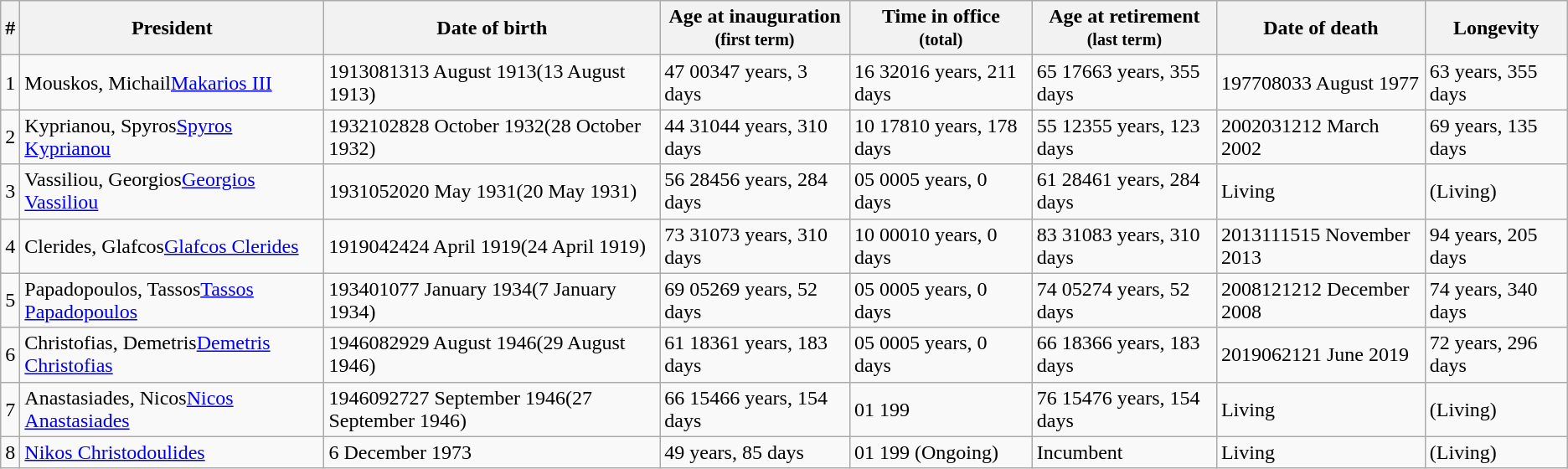<table class="wikitable sortable" style="">
<tr>
<th>#</th>
<th>President</th>
<th>Date of birth</th>
<th>Age at inauguration<br><small>(first term)</small></th>
<th>Time in office<br><small>(total)</small></th>
<th>Age at retirement<br><small>(last term)</small></th>
<th>Date of death</th>
<th>Longevity</th>
</tr>
<tr>
<td align="center">1</td>
<td><span>Mouskos, Michail</span><a href='#'>Makarios III</a></td>
<td><span>19130813</span>13 August 1913<span>(<span>13 August 1913</span>)</span></td>
<td><span>47 003</span>47 years, 3 days</td>
<td><span>16 320</span>16 years, 211 days</td>
<td><span>65 176</span>63 years, 355 days</td>
<td><span>19770803</span>3 August 1977</td>
<td><span></span>63 years, 355 days</td>
</tr>
<tr>
<td align="center">2</td>
<td><span>Kyprianou, Spyros</span><a href='#'>Spyros Kyprianou</a></td>
<td><span>19321028</span>28 October 1932<span>(<span>28 October 1932</span>)</span></td>
<td><span>44 310</span>44 years, 310 days</td>
<td><span>10 178</span>10 years, 178 days</td>
<td><span>55 123</span>55 years, 123 days</td>
<td><span>20020312</span>12 March 2002</td>
<td><span></span>69 years, 135 days</td>
</tr>
<tr>
<td align="center">3</td>
<td><span>Vassiliou, Georgios</span><a href='#'>Georgios Vassiliou</a></td>
<td><span>19310520</span>20 May 1931<span>(<span>20 May 1931</span>)</span></td>
<td><span>56 284</span>56 years, 284 days</td>
<td><span>05 000</span>5 years, 0 days</td>
<td><span>61 284</span>61 years, 284 days</td>
<td>Living</td>
<td><span></span> (Living)</td>
</tr>
<tr>
<td align="center">4</td>
<td><span>Clerides, Glafcos</span><a href='#'>Glafcos Clerides</a></td>
<td><span>19190424</span>24 April 1919<span>(<span>24 April 1919</span>)</span></td>
<td><span>73 310</span>73 years, 310 days</td>
<td><span>10 000</span>10 years, 0 days</td>
<td><span>83 310</span>83 years, 310 days</td>
<td><span>20131115</span>15 November 2013</td>
<td><span></span>94 years, 205 days</td>
</tr>
<tr>
<td align="center">5</td>
<td><span>Papadopoulos, Tassos</span><a href='#'>Tassos Papadopoulos</a></td>
<td><span>19340107</span>7 January 1934<span>(<span>7 January 1934</span>)</span></td>
<td><span>69 052</span>69 years, 52 days</td>
<td><span>05 000</span>5 years, 0 days</td>
<td><span>74 052</span>74 years, 52 days</td>
<td><span>20081212</span>12 December 2008</td>
<td><span></span>74 years, 340 days</td>
</tr>
<tr>
<td align="center">6</td>
<td><span>Christofias, Demetris</span><a href='#'>Demetris Christofias</a></td>
<td><span>19460829</span>29 August 1946<span>(<span>29 August 1946</span>)</span></td>
<td><span>61 183</span>61 years, 183 days</td>
<td><span>05 000</span>5 years, 0 days</td>
<td><span>66 183</span>66 years, 183 days</td>
<td><span>20190621</span>21 June 2019</td>
<td><span></span>72 years, 296 days</td>
</tr>
<tr>
<td align="center">7</td>
<td><span>Anastasiades, Nicos</span><a href='#'>Nicos Anastasiades</a></td>
<td><span>19460927</span>27 September 1946<span>(<span>27 September 1946</span>)</span></td>
<td><span>66 154</span>66 years, 154 days</td>
<td><span>01 199 </span></td>
<td><span>76 154</span>76 years, 154 days</td>
<td>Living</td>
<td><span></span> (Living)</td>
</tr>
<tr>
<td align="center">8</td>
<td><a href='#'>Nikos Christodoulides</a></td>
<td>6 December 1973</td>
<td>49 years, 85 days</td>
<td><span>01 199 </span> (Ongoing)</td>
<td>Incumbent</td>
<td>Living</td>
<td><span></span> (Living)</td>
</tr>
</table>
